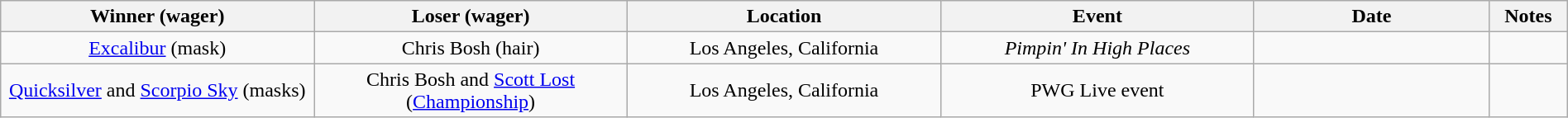<table class="wikitable sortable" width=100%  style="text-align: center">
<tr>
<th width=20% scope="col">Winner (wager)</th>
<th width=20% scope="col">Loser (wager)</th>
<th width=20% scope="col">Location</th>
<th width=20% scope="col">Event</th>
<th width=15% scope="col">Date</th>
<th class="unsortable" width=5% scope="col">Notes</th>
</tr>
<tr>
<td><a href='#'>Excalibur</a> (mask)</td>
<td>Chris Bosh (hair)</td>
<td>Los Angeles, California</td>
<td><em>Pimpin' In High Places</em></td>
<td></td>
<td></td>
</tr>
<tr>
<td><a href='#'>Quicksilver</a> and <a href='#'>Scorpio Sky</a> (masks)</td>
<td>Chris Bosh and <a href='#'>Scott Lost</a> (<a href='#'>Championship</a>)</td>
<td>Los Angeles, California</td>
<td>PWG Live event</td>
<td></td>
<td></td>
</tr>
</table>
